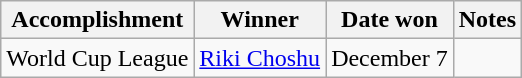<table class="wikitable">
<tr>
<th>Accomplishment</th>
<th>Winner</th>
<th>Date won</th>
<th>Notes</th>
</tr>
<tr>
<td>World Cup League</td>
<td><a href='#'>Riki Choshu</a></td>
<td>December 7</td>
<td></td>
</tr>
</table>
